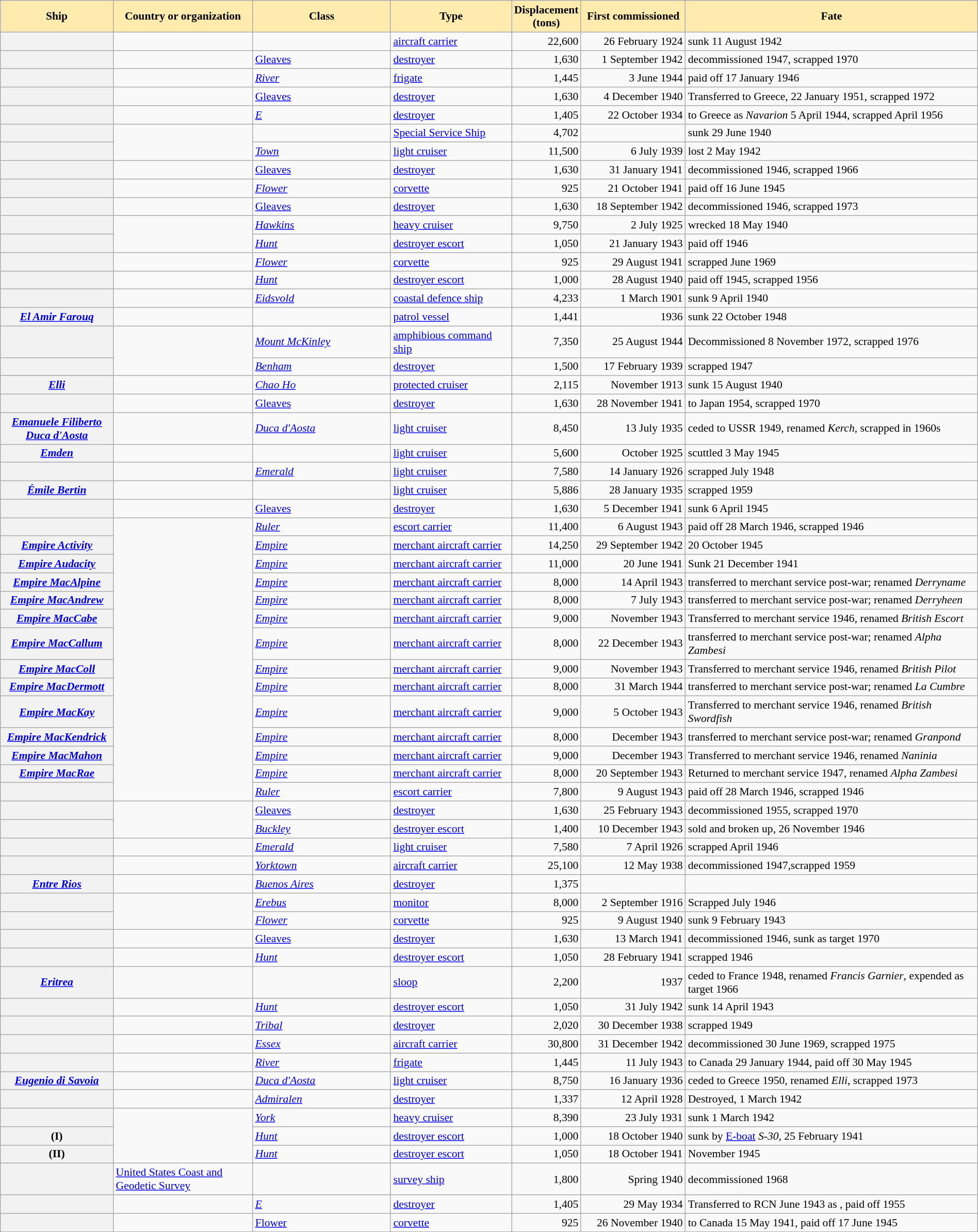<table class="wikitable sortable plainrowheaders" style="width:100%; font-size: 90%">
<tr>
<th scope="col" style="width:12%; background: #ffebad;">Ship</th>
<th scope="col" style="width:15%; background: #ffebad;">Country or organization</th>
<th scope="col" style="width:15%; background: #ffebad;">Class</th>
<th scope="col" style="width:13%; background: #ffebad;">Type</th>
<th scope="col" style="width:2%; background: #ffebad;">Displacement (tons)</th>
<th scope="col" style="width:11%; background: #ffebad;">First commissioned</th>
<th scope="col" style="width:32%; background: #ffebad;">Fate</th>
</tr>
<tr>
<th scope="row"></th>
<td></td>
<td></td>
<td><a href='#'>aircraft carrier</a></td>
<td style="text-align:right;">22,600</td>
<td style="text-align:right;">26 February 1924</td>
<td>sunk 11 August 1942</td>
</tr>
<tr>
<th scope="row"></th>
<td></td>
<td><em><a href='#'></em>Gleaves<em></a></em></td>
<td><a href='#'>destroyer</a></td>
<td style="text-align:right;">1,630</td>
<td style="text-align:right;">1 September 1942</td>
<td>decommissioned 1947, scrapped 1970</td>
</tr>
<tr>
<th scope="row"></th>
<td></td>
<td><em><a href='#'>River</a></em></td>
<td><a href='#'>frigate</a></td>
<td style="text-align:right;">1,445</td>
<td style="text-align:right;">3 June 1944</td>
<td>paid off 17 January 1946</td>
</tr>
<tr>
<th scope="row"></th>
<td></td>
<td><em><a href='#'></em>Gleaves<em></a></em></td>
<td><a href='#'>destroyer</a></td>
<td style="text-align:right;">1,630</td>
<td style="text-align:right;">4 December 1940</td>
<td>Transferred to Greece, 22 January 1951, scrapped 1972</td>
</tr>
<tr>
<th scope="row"></th>
<td><br></td>
<td><a href='#'><em>E</em></a></td>
<td><a href='#'>destroyer</a></td>
<td style="text-align:right;">1,405</td>
<td style="text-align:right;">22 October 1934</td>
<td>to Greece as <em>Navarion</em> 5 April 1944, scrapped April 1956</td>
</tr>
<tr>
<th scope="row"></th>
<td rowspan="2"></td>
<td></td>
<td><a href='#'>Special Service Ship</a></td>
<td style="text-align:right;">4,702</td>
<td style="text-align:right;"></td>
<td>sunk 29 June 1940</td>
</tr>
<tr>
<th scope="row"></th>
<td><a href='#'><em>Town</em></a></td>
<td><a href='#'>light cruiser</a></td>
<td style="text-align:right;">11,500</td>
<td style="text-align:right;">6 July 1939</td>
<td>lost 2 May 1942</td>
</tr>
<tr>
<th scope="row"></th>
<td></td>
<td><em><a href='#'></em>Gleaves<em></a></em></td>
<td><a href='#'>destroyer</a></td>
<td style="text-align:right;">1,630</td>
<td style="text-align:right;">31 January 1941</td>
<td>decommissioned 1946, scrapped 1966</td>
</tr>
<tr>
<th scope="row"></th>
<td></td>
<td><em><a href='#'>Flower</a></em></td>
<td><a href='#'>corvette</a></td>
<td style="text-align:right;">925</td>
<td style="text-align:right;">21 October 1941</td>
<td>paid off 16 June 1945</td>
</tr>
<tr>
<th scope="row"></th>
<td></td>
<td><em><a href='#'></em>Gleaves<em></a></em></td>
<td><a href='#'>destroyer</a></td>
<td style="text-align:right;">1,630</td>
<td style="text-align:right;">18 September 1942</td>
<td>decommissioned 1946, scrapped 1973</td>
</tr>
<tr>
<th scope="row"></th>
<td rowspan="2"></td>
<td><em><a href='#'>Hawkins</a></em></td>
<td><a href='#'>heavy cruiser</a></td>
<td style="text-align:right;">9,750</td>
<td style="text-align:right;">2 July 1925</td>
<td>wrecked 18 May 1940</td>
</tr>
<tr>
<th scope="row"></th>
<td><a href='#'><em>Hunt</em></a></td>
<td><a href='#'>destroyer escort</a></td>
<td style="text-align:right;">1,050</td>
<td style="text-align:right;">21 January 1943</td>
<td>paid off 1946</td>
</tr>
<tr>
<th scope="row"></th>
<td></td>
<td><em><a href='#'>Flower</a></em></td>
<td><a href='#'>corvette</a></td>
<td style="text-align:right;">925</td>
<td style="text-align:right;">29 August 1941</td>
<td>scrapped June 1969</td>
</tr>
<tr>
<th scope="row"></th>
<td></td>
<td><a href='#'><em>Hunt</em></a></td>
<td><a href='#'>destroyer escort</a></td>
<td style="text-align:right;">1,000</td>
<td style="text-align:right;">28 August 1940</td>
<td>paid off 1945, scrapped 1956</td>
</tr>
<tr>
<th scope="row"></th>
<td></td>
<td><a href='#'><em>Eidsvold</em></a></td>
<td><a href='#'>coastal defence ship</a></td>
<td style="text-align:right;">4,233</td>
<td style="text-align:right;">1 March 1901</td>
<td>sunk 9 April 1940</td>
</tr>
<tr>
<th scope="row"><em><a href='#'>El Amir Farouq</a></em></th>
<td></td>
<td></td>
<td><a href='#'>patrol vessel</a></td>
<td style="text-align:right;">1,441</td>
<td style="text-align:right;">1936</td>
<td>sunk 22 October 1948</td>
</tr>
<tr>
<th scope="row"></th>
<td rowspan="2"></td>
<td><em><a href='#'>Mount McKinley</a></em></td>
<td><a href='#'>amphibious command ship</a></td>
<td style="text-align:right;">7,350</td>
<td style="text-align:right;">25 August 1944</td>
<td>Decommissioned 8 November 1972, scrapped 1976</td>
</tr>
<tr>
<th scope="row"></th>
<td><em><a href='#'>Benham</a></em></td>
<td><a href='#'>destroyer</a></td>
<td style="text-align:right;">1,500</td>
<td style="text-align:right;">17 February 1939</td>
<td>scrapped 1947</td>
</tr>
<tr>
<th scope="row"><a href='#'><em>Elli</em></a></th>
<td></td>
<td><a href='#'><em>Chao Ho</em></a></td>
<td><a href='#'>protected cruiser</a></td>
<td style="text-align:right;">2,115</td>
<td style="text-align:right;">November 1913</td>
<td>sunk 15 August 1940</td>
</tr>
<tr>
<th scope="row"></th>
<td></td>
<td><em><a href='#'></em>Gleaves<em></a></em></td>
<td><a href='#'>destroyer</a></td>
<td style="text-align:right;">1,630</td>
<td style="text-align:right;">28 November 1941</td>
<td>to Japan 1954, scrapped 1970</td>
</tr>
<tr>
<th scope="row"><em><a href='#'>Emanuele Filiberto Duca d'Aosta</a></em></th>
<td></td>
<td><a href='#'><em>Duca d'Aosta</em></a></td>
<td><a href='#'>light cruiser</a></td>
<td style="text-align:right;">8,450</td>
<td style="text-align:right;">13 July 1935</td>
<td>ceded to USSR 1949, renamed <em>Kerch</em>, scrapped in 1960s</td>
</tr>
<tr>
<th scope="row"><em><a href='#'>Emden</a></em></th>
<td></td>
<td></td>
<td><a href='#'>light cruiser</a></td>
<td style="text-align:right;">5,600</td>
<td style="text-align:right;">October 1925</td>
<td>scuttled 3 May 1945</td>
</tr>
<tr>
<th scope="row"></th>
<td></td>
<td><a href='#'><em>Emerald</em></a></td>
<td><a href='#'>light cruiser</a></td>
<td style="text-align:right;">7,580</td>
<td style="text-align:right;">14 January 1926</td>
<td>scrapped July 1948</td>
</tr>
<tr>
<th scope="row"><em><a href='#'>Émile Bertin</a></em></th>
<td><br></td>
<td></td>
<td><a href='#'>light cruiser</a></td>
<td style="text-align:right;">5,886</td>
<td style="text-align:right;">28 January 1935</td>
<td>scrapped 1959</td>
</tr>
<tr>
<th scope="row"></th>
<td></td>
<td><em><a href='#'></em>Gleaves<em></a></em></td>
<td><a href='#'>destroyer</a></td>
<td style="text-align:right;">1,630</td>
<td style="text-align:right;">5 December 1941</td>
<td>sunk 6 April 1945</td>
</tr>
<tr>
<th scope="row"></th>
<td rowspan="14"></td>
<td><a href='#'><em>Ruler</em></a></td>
<td><a href='#'>escort carrier</a></td>
<td style="text-align:right;">11,400</td>
<td style="text-align:right;">6 August 1943</td>
<td>paid off 28 March 1946, scrapped 1946</td>
</tr>
<tr>
<th scope="row"><a href='#'><em>Empire Activity</em></a></th>
<td><a href='#'><em>Empire</em></a></td>
<td><a href='#'>merchant aircraft carrier</a></td>
<td style="text-align:right;">14,250</td>
<td style="text-align:right;">29 September 1942</td>
<td>20 October 1945</td>
</tr>
<tr>
<th scope="row"><a href='#'><em>Empire Audacity</em></a></th>
<td><a href='#'><em>Empire</em></a></td>
<td><a href='#'>merchant aircraft carrier</a></td>
<td style="text-align:right;">11,000</td>
<td style="text-align:right;">20 June 1941</td>
<td>Sunk 21 December 1941</td>
</tr>
<tr>
<th scope="row"><em><a href='#'>Empire MacAlpine</a></em></th>
<td><a href='#'><em>Empire</em></a></td>
<td><a href='#'>merchant aircraft carrier</a></td>
<td style="text-align:right;">8,000</td>
<td style="text-align:right;">14 April 1943</td>
<td>transferred to merchant service post-war; renamed <em>Derryname</em></td>
</tr>
<tr>
<th scope="row"><em><a href='#'>Empire MacAndrew</a></em></th>
<td><a href='#'><em>Empire</em></a></td>
<td><a href='#'>merchant aircraft carrier</a></td>
<td style="text-align:right;">8,000</td>
<td style="text-align:right;">7 July 1943</td>
<td>transferred to merchant service post-war; renamed <em>Derryheen</em></td>
</tr>
<tr>
<th scope="row"><em><a href='#'>Empire MacCabe</a></em></th>
<td><a href='#'><em>Empire</em></a></td>
<td><a href='#'>merchant aircraft carrier</a></td>
<td style="text-align:right;">9,000</td>
<td style="text-align:right;">November 1943</td>
<td>Transferred to merchant service 1946, renamed <em>British Escort</em></td>
</tr>
<tr>
<th scope="row"><em><a href='#'>Empire MacCallum</a></em></th>
<td><a href='#'><em>Empire</em></a></td>
<td><a href='#'>merchant aircraft carrier</a></td>
<td style="text-align:right;">8,000</td>
<td style="text-align:right;">22 December 1943</td>
<td>transferred to merchant service post-war; renamed <em>Alpha Zambesi</em></td>
</tr>
<tr>
<th scope="row"><em><a href='#'>Empire MacColl</a></em></th>
<td><a href='#'><em>Empire</em></a></td>
<td><a href='#'>merchant aircraft carrier</a></td>
<td style="text-align:right;">9,000</td>
<td style="text-align:right;">November 1943</td>
<td>Transferred to merchant service 1946, renamed <em>British Pilot</em></td>
</tr>
<tr>
<th scope="row"><em><a href='#'>Empire MacDermott</a></em></th>
<td><a href='#'><em>Empire</em></a></td>
<td><a href='#'>merchant aircraft carrier</a></td>
<td style="text-align:right;">8,000</td>
<td style="text-align:right;">31 March 1944</td>
<td>transferred to merchant service post-war; renamed <em>La Cumbre</em></td>
</tr>
<tr>
<th scope="row"><em><a href='#'>Empire MacKay</a></em></th>
<td><a href='#'><em>Empire</em></a></td>
<td><a href='#'>merchant aircraft carrier</a></td>
<td style="text-align:right;">9,000</td>
<td style="text-align:right;">5 October 1943</td>
<td>Transferred to merchant service 1946, renamed <em>British Swordfish</em></td>
</tr>
<tr>
<th scope="row"><em><a href='#'>Empire MacKendrick</a></em></th>
<td><a href='#'><em>Empire</em></a></td>
<td><a href='#'>merchant aircraft carrier</a></td>
<td style="text-align:right;">8,000</td>
<td style="text-align:right;">December 1943</td>
<td>transferred to merchant service post-war; renamed <em>Granpond</em></td>
</tr>
<tr>
<th scope="row"><em><a href='#'>Empire MacMahon</a></em></th>
<td><a href='#'><em>Empire</em></a></td>
<td><a href='#'>merchant aircraft carrier</a></td>
<td style="text-align:right;">9,000</td>
<td style="text-align:right;">December 1943</td>
<td>Transferred to merchant service 1946, renamed <em>Naninia</em></td>
</tr>
<tr>
<th scope="row"><em><a href='#'>Empire MacRae</a></em></th>
<td><a href='#'><em>Empire</em></a></td>
<td><a href='#'>merchant aircraft carrier</a></td>
<td style="text-align:right;">8,000</td>
<td style="text-align:right;">20 September 1943</td>
<td>Returned to merchant service 1947, renamed <em>Alpha Zambesi</em></td>
</tr>
<tr>
<th scope="row"></th>
<td><a href='#'><em>Ruler</em></a></td>
<td><a href='#'>escort carrier</a></td>
<td style="text-align:right;">7,800</td>
<td style="text-align:right;">9 August 1943</td>
<td>paid off 28 March 1946, scrapped 1946</td>
</tr>
<tr>
<th scope="row"></th>
<td rowspan="2"></td>
<td><em><a href='#'></em>Gleaves<em></a></em></td>
<td><a href='#'>destroyer</a></td>
<td style="text-align:right;">1,630</td>
<td style="text-align:right;">25 February 1943</td>
<td>decommissioned 1955, scrapped 1970</td>
</tr>
<tr>
<th scope="row"></th>
<td><a href='#'><em>Buckley</em></a></td>
<td><a href='#'>destroyer escort</a></td>
<td style="text-align:right;">1,400</td>
<td style="text-align:right;">10 December 1943</td>
<td>sold and broken up, 26 November 1946</td>
</tr>
<tr>
<th scope="row"></th>
<td></td>
<td><a href='#'><em>Emerald</em></a></td>
<td><a href='#'>light cruiser</a></td>
<td style="text-align:right;">7,580</td>
<td style="text-align:right;">7 April 1926</td>
<td>scrapped April 1946</td>
</tr>
<tr>
<th scope="row"></th>
<td></td>
<td><a href='#'><em>Yorktown</em></a></td>
<td><a href='#'>aircraft carrier</a></td>
<td style="text-align:right;">25,100</td>
<td style="text-align:right;">12 May 1938</td>
<td>decommissioned 1947,scrapped 1959</td>
</tr>
<tr>
<th scope="row"><em><a href='#'>Entre Rios</a></em></th>
<td></td>
<td><em><a href='#'>Buenos Aires</a></em></td>
<td><a href='#'>destroyer</a></td>
<td style="text-align:right;">1,375</td>
<td style="text-align:right;"></td>
<td></td>
</tr>
<tr>
<th scope="row"></th>
<td rowspan="2"></td>
<td><em><a href='#'>Erebus</a></em></td>
<td><a href='#'>monitor</a></td>
<td style="text-align:right;">8,000</td>
<td style="text-align:right;">2 September 1916</td>
<td>Scrapped July 1946</td>
</tr>
<tr>
<th scope="row"></th>
<td><em><a href='#'>Flower</a></em></td>
<td><a href='#'>corvette</a></td>
<td style="text-align:right;">925</td>
<td style="text-align:right;">9 August 1940</td>
<td>sunk 9 February 1943</td>
</tr>
<tr>
<th scope="row"></th>
<td></td>
<td><em><a href='#'></em>Gleaves<em></a></em></td>
<td><a href='#'>destroyer</a></td>
<td style="text-align:right;">1,630</td>
<td style="text-align:right;">13 March 1941</td>
<td>decommissioned 1946, sunk as target 1970</td>
</tr>
<tr>
<th scope="row"></th>
<td></td>
<td><a href='#'><em>Hunt</em></a></td>
<td><a href='#'>destroyer escort</a></td>
<td style="text-align:right;">1,050</td>
<td style="text-align:right;">28 February 1941</td>
<td>scrapped 1946</td>
</tr>
<tr>
<th scope="row"><em><a href='#'>Eritrea</a></em></th>
<td></td>
<td></td>
<td><a href='#'>sloop</a></td>
<td style="text-align:right;">2,200</td>
<td style="text-align:right;">1937</td>
<td>ceded to France 1948, renamed  <em>Francis Garnier</em>, expended as target 1966</td>
</tr>
<tr>
<th scope="row"></th>
<td></td>
<td><a href='#'><em>Hunt</em></a></td>
<td><a href='#'>destroyer escort</a></td>
<td style="text-align:right;">1,050</td>
<td style="text-align:right;">31 July 1942</td>
<td>sunk 14 April 1943</td>
</tr>
<tr>
<th scope="row"></th>
<td></td>
<td><em><a href='#'>Tribal</a></em></td>
<td><a href='#'>destroyer</a></td>
<td style="text-align:right;">2,020</td>
<td style="text-align:right;">30 December 1938</td>
<td>scrapped 1949</td>
</tr>
<tr>
<th scope="row"></th>
<td></td>
<td><a href='#'><em>Essex</em></a></td>
<td><a href='#'>aircraft carrier</a></td>
<td style="text-align:right;">30,800</td>
<td style="text-align:right;">31 December 1942</td>
<td>decommissioned 30 June 1969, scrapped 1975</td>
</tr>
<tr>
<th scope="row"></th>
<td><br></td>
<td><em><a href='#'>River</a></em></td>
<td><a href='#'>frigate</a></td>
<td style="text-align:right;">1,445</td>
<td style="text-align:right;">11 July 1943</td>
<td>to Canada 29 January 1944, paid off 30 May 1945</td>
</tr>
<tr>
<th scope="row"><em><a href='#'>Eugenio di Savoia</a></em></th>
<td></td>
<td><a href='#'><em>Duca d'Aosta</em></a></td>
<td><a href='#'>light cruiser</a></td>
<td style="text-align:right;">8,750</td>
<td style="text-align:right;">16 January 1936</td>
<td>ceded to Greece 1950, renamed  <em>Elli</em>, scrapped 1973</td>
</tr>
<tr>
<th scope="row"></th>
<td></td>
<td><a href='#'><em>Admiralen</em></a></td>
<td><a href='#'>destroyer</a></td>
<td style="text-align:right;">1,337</td>
<td style="text-align:right;">12 April 1928</td>
<td>Destroyed, 1 March 1942</td>
</tr>
<tr>
<th scope="row"></th>
<td rowspan="3"></td>
<td><a href='#'><em>York</em></a></td>
<td><a href='#'>heavy cruiser</a></td>
<td style="text-align:right;">8,390</td>
<td style="text-align:right;">23 July 1931</td>
<td>sunk 1 March 1942</td>
</tr>
<tr>
<th scope="row"> (I)</th>
<td><a href='#'><em>Hunt</em></a></td>
<td><a href='#'>destroyer escort</a></td>
<td style="text-align:right;">1,000</td>
<td style="text-align:right;">18 October 1940</td>
<td>sunk by <a href='#'>E-boat</a> <em>S-30</em>, 25 February 1941</td>
</tr>
<tr>
<th scope="row"> (II)</th>
<td><a href='#'><em>Hunt</em></a></td>
<td><a href='#'>destroyer escort</a></td>
<td style="text-align:right;">1,050</td>
<td style="text-align:right;">18 October 1941</td>
<td>November 1945</td>
</tr>
<tr>
<th scope="row"></th>
<td> <a href='#'>United States Coast and Geodetic Survey</a></td>
<td></td>
<td><a href='#'>survey ship</a></td>
<td style="text-align:right;">1,800</td>
<td style="text-align:right;">Spring 1940</td>
<td>decommissioned 1968</td>
</tr>
<tr>
<th scope="row"></th>
<td><br></td>
<td><em><a href='#'>E</a></em></td>
<td><a href='#'>destroyer</a></td>
<td style="text-align:right;">1,405</td>
<td style="text-align:right;">29 May 1934</td>
<td>Transferred to RCN June 1943 as , paid off 1955</td>
</tr>
<tr>
<th scope="row"></th>
<td><br></td>
<td><a href='#'>Flower</a></td>
<td><a href='#'>corvette</a></td>
<td style="text-align:right;">925</td>
<td style="text-align:right;">26 November 1940</td>
<td>to Canada 15 May 1941, paid off 17 June 1945</td>
</tr>
</table>
